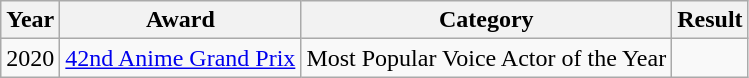<table class="wikitable">
<tr>
<th>Year</th>
<th>Award</th>
<th>Category</th>
<th>Result</th>
</tr>
<tr>
<td>2020</td>
<td><a href='#'>42nd Anime Grand Prix</a></td>
<td>Most Popular Voice Actor of the Year</td>
<td></td>
</tr>
</table>
